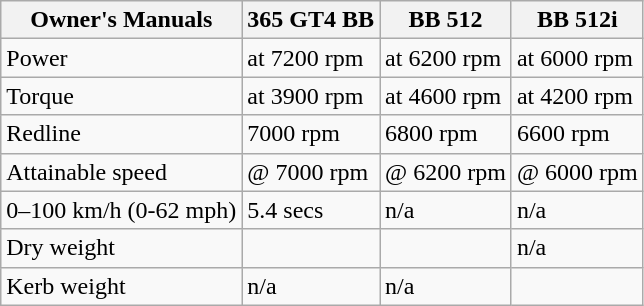<table class="wikitable" border="1">
<tr>
<th>Owner's Manuals</th>
<th>365 GT4 BB</th>
<th>BB 512</th>
<th>BB 512i</th>
</tr>
<tr>
<td>Power</td>
<td> at 7200 rpm</td>
<td> at 6200 rpm</td>
<td> at 6000 rpm</td>
</tr>
<tr>
<td>Torque</td>
<td> at 3900 rpm</td>
<td> at 4600 rpm</td>
<td> at 4200 rpm</td>
</tr>
<tr>
<td>Redline</td>
<td>7000 rpm</td>
<td>6800 rpm</td>
<td>6600 rpm</td>
</tr>
<tr>
<td>Attainable speed</td>
<td> @ 7000 rpm</td>
<td> @ 6200 rpm</td>
<td> @ 6000 rpm</td>
</tr>
<tr>
<td>0–100 km/h (0-62 mph)</td>
<td>5.4 secs</td>
<td>n/a</td>
<td>n/a</td>
</tr>
<tr>
<td>Dry weight</td>
<td></td>
<td></td>
<td>n/a</td>
</tr>
<tr>
<td>Kerb weight</td>
<td>n/a</td>
<td>n/a</td>
<td></td>
</tr>
</table>
